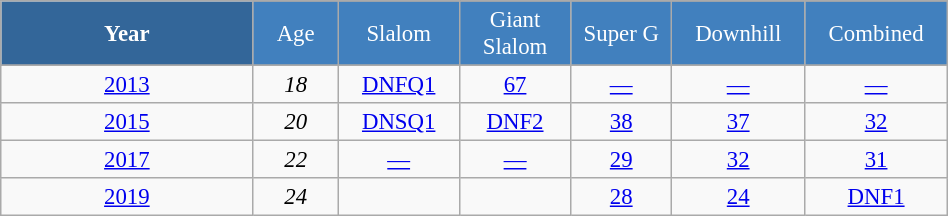<table class="wikitable" style="font-size:95%; text-align:center; border:grey solid 1px; border-collapse:collapse;" width="50%">
<tr style="background-color:#369; color:white;">
<td rowspan="2" colspan="1" width="15%"><strong>Year</strong></td>
</tr>
<tr style="background-color:#4180be; color:white;">
<td width="5%">Age</td>
<td width="5%">Slalom</td>
<td width="5%">Giant<br>Slalom</td>
<td width="5%">Super G</td>
<td width="5%">Downhill</td>
<td width="5%">Combined</td>
</tr>
<tr style="background-color:#8CB2D8; color:white;">
</tr>
<tr>
<td><a href='#'>2013</a></td>
<td><em>18</em></td>
<td><a href='#'>DNFQ1</a></td>
<td><a href='#'>67</a></td>
<td><a href='#'>—</a></td>
<td><a href='#'>—</a></td>
<td><a href='#'>—</a></td>
</tr>
<tr>
<td><a href='#'>2015</a></td>
<td><em>20</em></td>
<td><a href='#'>DNSQ1</a></td>
<td><a href='#'>DNF2</a></td>
<td><a href='#'>38</a></td>
<td><a href='#'>37</a></td>
<td><a href='#'>32</a></td>
</tr>
<tr>
<td><a href='#'>2017</a></td>
<td><em>22</em></td>
<td><a href='#'>—</a></td>
<td><a href='#'>—</a></td>
<td><a href='#'>29</a></td>
<td><a href='#'>32</a></td>
<td><a href='#'>31</a></td>
</tr>
<tr>
<td><a href='#'>2019</a></td>
<td><em>24</em></td>
<td><a href='#'></a></td>
<td><a href='#'></a></td>
<td><a href='#'>28</a></td>
<td><a href='#'>24</a></td>
<td><a href='#'>DNF1</a></td>
</tr>
</table>
